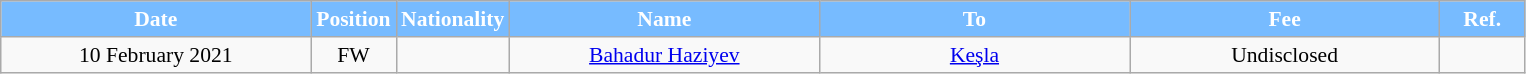<table class="wikitable"  style="text-align:center; font-size:90%; ">
<tr>
<th style="background:#77BBFF; color:#FFFFFF; width:200px;">Date</th>
<th style="background:#77BBFF; color:#FFFFFF; width:50px;">Position</th>
<th style="background:#77BBFF; color:#FFFFFF; width:50px;">Nationality</th>
<th style="background:#77BBFF; color:#FFFFFF; width:200px;">Name</th>
<th style="background:#77BBFF; color:#FFFFFF; width:200px;">To</th>
<th style="background:#77BBFF; color:#FFFFFF; width:200px;">Fee</th>
<th style="background:#77BBFF; color:#FFFFFF; width:50px;">Ref.</th>
</tr>
<tr>
<td>10 February 2021</td>
<td>FW</td>
<td></td>
<td><a href='#'>Bahadur Haziyev</a></td>
<td><a href='#'>Keşla</a></td>
<td>Undisclosed</td>
<td></td>
</tr>
</table>
